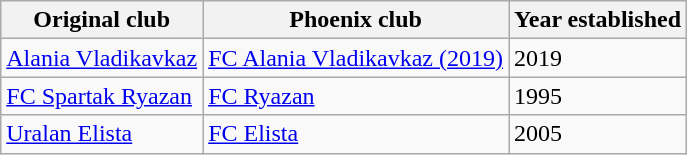<table class="wikitable">
<tr>
<th>Original club</th>
<th>Phoenix club</th>
<th>Year established</th>
</tr>
<tr>
<td><a href='#'>Alania Vladikavkaz</a></td>
<td><a href='#'>FC Alania Vladikavkaz (2019)</a></td>
<td>2019</td>
</tr>
<tr>
<td><a href='#'>FC Spartak Ryazan</a></td>
<td><a href='#'>FC Ryazan</a></td>
<td>1995</td>
</tr>
<tr>
<td><a href='#'>Uralan Elista</a></td>
<td><a href='#'>FC Elista</a></td>
<td>2005</td>
</tr>
</table>
